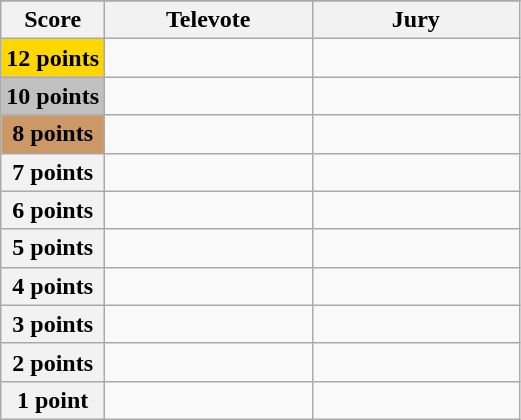<table class="wikitable">
<tr>
</tr>
<tr>
<th scope="col" width="20%">Score</th>
<th scope="col" width="40%">Televote</th>
<th scope="col" width="40%">Jury</th>
</tr>
<tr>
<th scope="row" style="background:gold">12 points</th>
<td></td>
<td></td>
</tr>
<tr>
<th scope="row" style="background:silver">10 points</th>
<td></td>
<td></td>
</tr>
<tr>
<th scope="row" style="background:#CC9966">8 points</th>
<td></td>
<td></td>
</tr>
<tr>
<th scope="row">7 points</th>
<td></td>
<td></td>
</tr>
<tr>
<th scope="row">6 points</th>
<td></td>
<td></td>
</tr>
<tr>
<th scope="row">5 points</th>
<td></td>
<td></td>
</tr>
<tr>
<th scope="row">4 points</th>
<td></td>
<td></td>
</tr>
<tr>
<th scope="row">3 points</th>
<td></td>
<td></td>
</tr>
<tr>
<th scope="row">2 points</th>
<td></td>
<td></td>
</tr>
<tr>
<th scope="row">1 point</th>
<td></td>
<td></td>
</tr>
</table>
